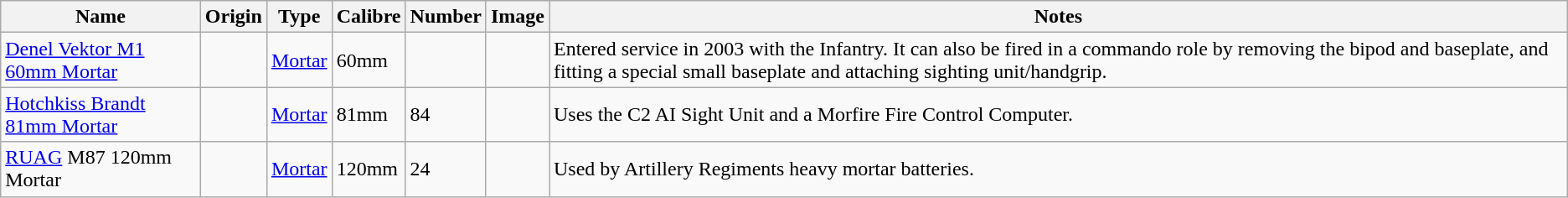<table class="wikitable">
<tr>
<th>Name</th>
<th>Origin</th>
<th>Type</th>
<th>Calibre</th>
<th>Number</th>
<th>Image</th>
<th>Notes</th>
</tr>
<tr>
<td><a href='#'>Denel Vektor M1 60mm Mortar</a></td>
<td></td>
<td><a href='#'>Mortar</a></td>
<td>60mm</td>
<td></td>
<td></td>
<td>Entered service in 2003 with the Infantry. It can also be fired in a commando role by removing the bipod and baseplate, and fitting a special small baseplate and attaching sighting unit/handgrip.</td>
</tr>
<tr>
<td><a href='#'>Hotchkiss Brandt 81mm Mortar</a></td>
<td></td>
<td><a href='#'>Mortar</a></td>
<td>81mm</td>
<td>84</td>
<td></td>
<td>Uses the C2 AI Sight Unit and a Morfire Fire Control Computer.</td>
</tr>
<tr>
<td><a href='#'>RUAG</a> M87 120mm Mortar</td>
<td></td>
<td><a href='#'>Mortar</a></td>
<td>120mm</td>
<td>24</td>
<td></td>
<td>Used by Artillery Regiments heavy mortar batteries.</td>
</tr>
</table>
